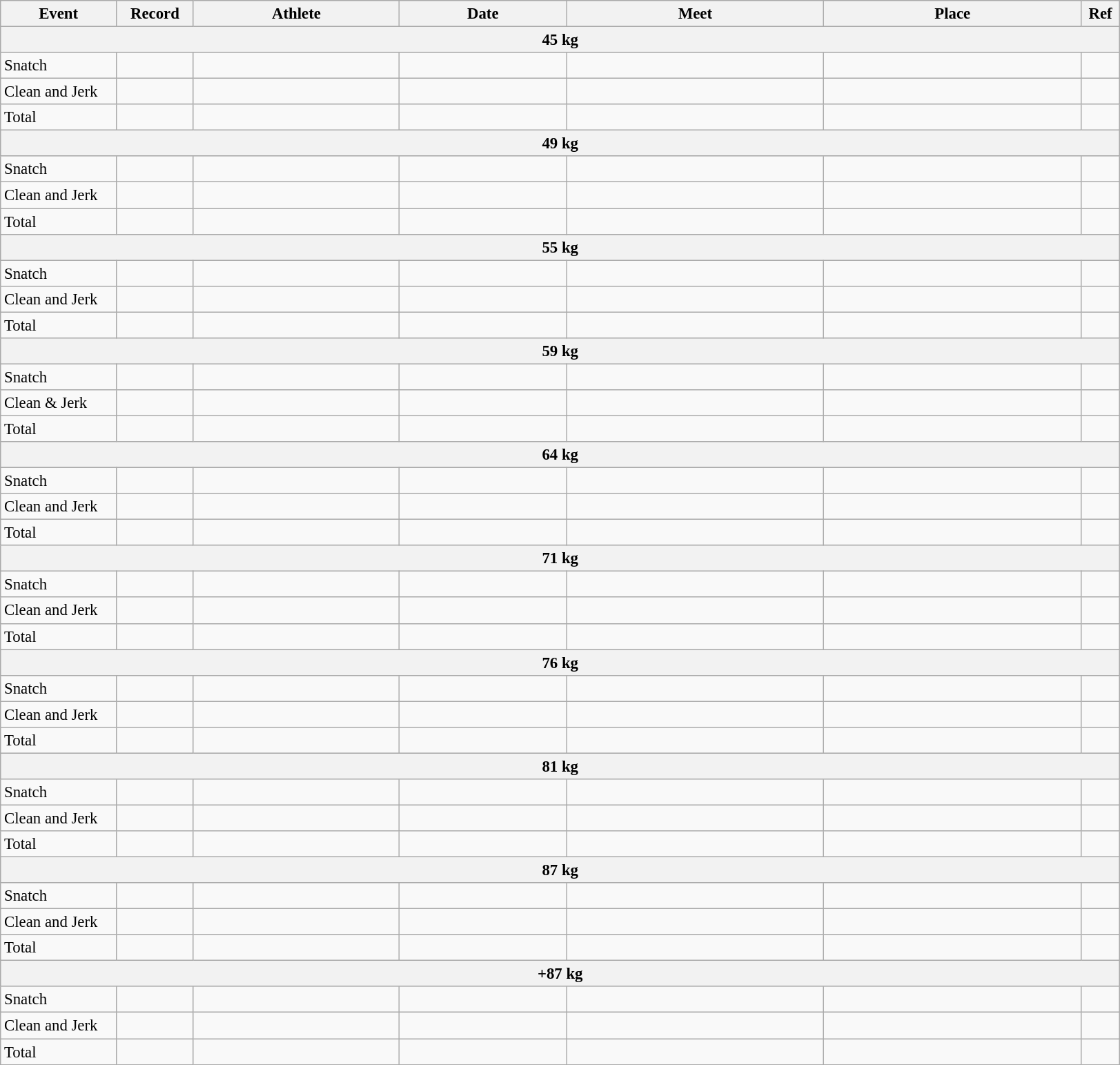<table class="wikitable" style="font-size:95%;">
<tr>
<th width=9%>Event</th>
<th width=6%>Record</th>
<th width=16%>Athlete</th>
<th width=13%>Date</th>
<th width=20%>Meet</th>
<th width=20%>Place</th>
<th width=3%>Ref</th>
</tr>
<tr bgcolor="#DDDDDD">
<th colspan="7">45 kg</th>
</tr>
<tr>
<td>Snatch</td>
<td align="center"></td>
<td></td>
<td></td>
<td></td>
<td></td>
<td></td>
</tr>
<tr>
<td>Clean and Jerk</td>
<td align="center"></td>
<td></td>
<td></td>
<td></td>
<td></td>
<td></td>
</tr>
<tr>
<td>Total</td>
<td align="center"></td>
<td></td>
<td></td>
<td></td>
<td></td>
<td></td>
</tr>
<tr bgcolor="#DDDDDD">
<th colspan="7">49 kg</th>
</tr>
<tr>
<td>Snatch</td>
<td align="center"></td>
<td></td>
<td></td>
<td></td>
<td></td>
<td></td>
</tr>
<tr>
<td>Clean and Jerk</td>
<td align="center"></td>
<td></td>
<td></td>
<td></td>
<td></td>
<td></td>
</tr>
<tr>
<td>Total</td>
<td align="center"></td>
<td></td>
<td></td>
<td></td>
<td></td>
<td></td>
</tr>
<tr bgcolor="#DDDDDD">
<th colspan="7">55 kg</th>
</tr>
<tr>
<td>Snatch</td>
<td align="center"></td>
<td></td>
<td></td>
<td></td>
<td></td>
<td></td>
</tr>
<tr>
<td>Clean and Jerk</td>
<td align="center"></td>
<td></td>
<td></td>
<td></td>
<td></td>
<td></td>
</tr>
<tr>
<td>Total</td>
<td align="center"></td>
<td></td>
<td></td>
<td></td>
<td></td>
<td></td>
</tr>
<tr bgcolor="#DDDDDD">
<th colspan="7">59 kg</th>
</tr>
<tr>
<td>Snatch</td>
<td align="center"></td>
<td></td>
<td></td>
<td></td>
<td></td>
<td></td>
</tr>
<tr>
<td>Clean & Jerk</td>
<td align="center"></td>
<td></td>
<td></td>
<td></td>
<td></td>
<td></td>
</tr>
<tr>
<td>Total</td>
<td align="center"></td>
<td></td>
<td></td>
<td></td>
<td></td>
<td></td>
</tr>
<tr bgcolor="#DDDDDD">
<th colspan="7">64 kg</th>
</tr>
<tr>
<td>Snatch</td>
<td align="center"></td>
<td></td>
<td></td>
<td></td>
<td></td>
<td></td>
</tr>
<tr>
<td>Clean and Jerk</td>
<td align="center"></td>
<td></td>
<td></td>
<td></td>
<td></td>
<td></td>
</tr>
<tr>
<td>Total</td>
<td align="center"></td>
<td></td>
<td></td>
<td></td>
<td></td>
<td></td>
</tr>
<tr bgcolor="#DDDDDD">
<th colspan="7">71 kg</th>
</tr>
<tr>
<td>Snatch</td>
<td align="center"></td>
<td></td>
<td></td>
<td></td>
<td></td>
<td></td>
</tr>
<tr>
<td>Clean and Jerk</td>
<td align="center"></td>
<td></td>
<td></td>
<td></td>
<td></td>
<td></td>
</tr>
<tr>
<td>Total</td>
<td align="center"></td>
<td></td>
<td></td>
<td></td>
<td></td>
<td></td>
</tr>
<tr bgcolor="#DDDDDD">
<th colspan="7">76 kg</th>
</tr>
<tr>
<td>Snatch</td>
<td align="center"></td>
<td></td>
<td></td>
<td></td>
<td></td>
<td></td>
</tr>
<tr>
<td>Clean and Jerk</td>
<td align="center"></td>
<td></td>
<td></td>
<td></td>
<td></td>
<td></td>
</tr>
<tr>
<td>Total</td>
<td align="center"></td>
<td></td>
<td></td>
<td></td>
<td></td>
<td></td>
</tr>
<tr bgcolor="#DDDDDD">
<th colspan="7">81 kg</th>
</tr>
<tr>
<td>Snatch</td>
<td align="center"></td>
<td></td>
<td></td>
<td></td>
<td></td>
<td></td>
</tr>
<tr>
<td>Clean and Jerk</td>
<td align="center"></td>
<td></td>
<td></td>
<td></td>
<td></td>
<td></td>
</tr>
<tr>
<td>Total</td>
<td align="center"></td>
<td></td>
<td></td>
<td></td>
<td></td>
<td></td>
</tr>
<tr bgcolor="#DDDDDD">
<th colspan="7">87 kg</th>
</tr>
<tr>
<td>Snatch</td>
<td align="center"></td>
<td></td>
<td></td>
<td></td>
<td></td>
<td></td>
</tr>
<tr>
<td>Clean and Jerk</td>
<td align="center"></td>
<td></td>
<td></td>
<td></td>
<td></td>
<td></td>
</tr>
<tr>
<td>Total</td>
<td align="center"></td>
<td></td>
<td></td>
<td></td>
<td></td>
<td></td>
</tr>
<tr bgcolor="#DDDDDD">
<th colspan="7">+87 kg</th>
</tr>
<tr>
<td>Snatch</td>
<td align="center"></td>
<td></td>
<td></td>
<td></td>
<td></td>
<td></td>
</tr>
<tr>
<td>Clean and Jerk</td>
<td align="center"></td>
<td></td>
<td></td>
<td></td>
<td></td>
<td></td>
</tr>
<tr>
<td>Total</td>
<td align="center"></td>
<td></td>
<td></td>
<td></td>
<td></td>
<td></td>
</tr>
</table>
